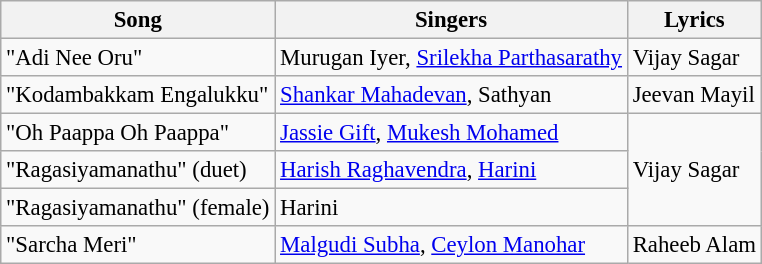<table class="wikitable" style="font-size:95%;">
<tr>
<th>Song</th>
<th>Singers</th>
<th>Lyrics</th>
</tr>
<tr>
<td>"Adi Nee Oru"</td>
<td>Murugan Iyer, <a href='#'>Srilekha Parthasarathy</a></td>
<td>Vijay Sagar</td>
</tr>
<tr>
<td>"Kodambakkam Engalukku"</td>
<td><a href='#'>Shankar Mahadevan</a>, Sathyan</td>
<td>Jeevan Mayil</td>
</tr>
<tr>
<td>"Oh Paappa Oh Paappa"</td>
<td><a href='#'>Jassie Gift</a>, <a href='#'>Mukesh Mohamed</a></td>
<td rowspan=3>Vijay Sagar</td>
</tr>
<tr>
<td>"Ragasiyamanathu" (duet)</td>
<td><a href='#'>Harish Raghavendra</a>, <a href='#'>Harini</a></td>
</tr>
<tr>
<td>"Ragasiyamanathu" (female)</td>
<td>Harini</td>
</tr>
<tr>
<td>"Sarcha Meri"</td>
<td><a href='#'>Malgudi Subha</a>, <a href='#'>Ceylon Manohar</a></td>
<td>Raheeb Alam</td>
</tr>
</table>
